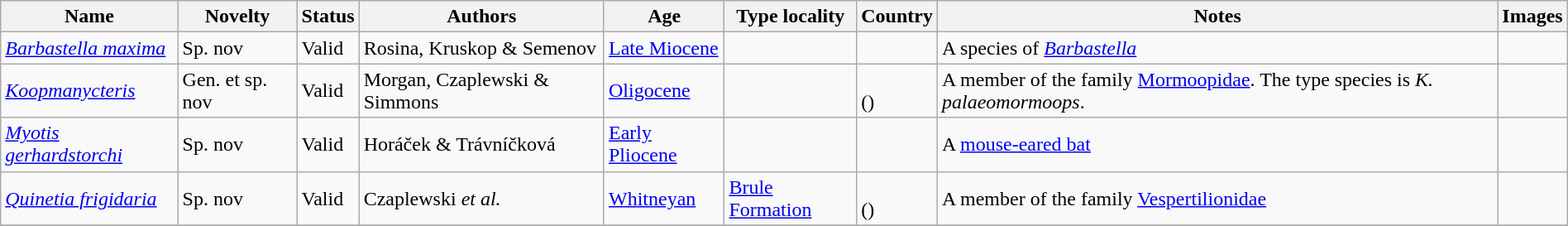<table class="wikitable sortable" align="center" width="100%">
<tr>
<th>Name</th>
<th>Novelty</th>
<th>Status</th>
<th>Authors</th>
<th>Age</th>
<th>Type locality</th>
<th>Country</th>
<th>Notes</th>
<th>Images</th>
</tr>
<tr>
<td><em><a href='#'>Barbastella maxima</a></em></td>
<td>Sp. nov</td>
<td>Valid</td>
<td>Rosina, Kruskop & Semenov</td>
<td><a href='#'>Late Miocene</a></td>
<td></td>
<td></td>
<td>A species of <em><a href='#'>Barbastella</a></em></td>
<td></td>
</tr>
<tr>
<td><em><a href='#'>Koopmanycteris</a></em></td>
<td>Gen. et sp. nov</td>
<td>Valid</td>
<td>Morgan, Czaplewski & Simmons</td>
<td><a href='#'>Oligocene</a></td>
<td></td>
<td><br>()</td>
<td>A member of the family <a href='#'>Mormoopidae</a>. The type species is <em>K. palaeomormoops</em>.</td>
<td></td>
</tr>
<tr>
<td><em><a href='#'>Myotis gerhardstorchi</a></em></td>
<td>Sp. nov</td>
<td>Valid</td>
<td>Horáček & Trávníčková</td>
<td><a href='#'>Early Pliocene</a></td>
<td></td>
<td></td>
<td>A <a href='#'>mouse-eared bat</a></td>
<td></td>
</tr>
<tr>
<td><em><a href='#'>Quinetia frigidaria</a></em></td>
<td>Sp. nov</td>
<td>Valid</td>
<td>Czaplewski <em>et al.</em></td>
<td><a href='#'>Whitneyan</a></td>
<td><a href='#'>Brule Formation</a></td>
<td><br>()</td>
<td>A member of the family <a href='#'>Vespertilionidae</a></td>
<td></td>
</tr>
<tr>
</tr>
</table>
